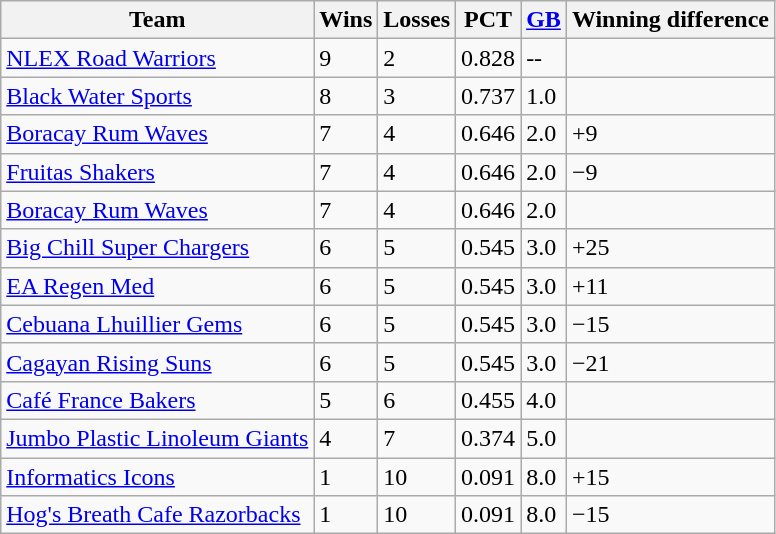<table class="wikitable sortable">
<tr>
<th>Team</th>
<th>Wins</th>
<th>Losses</th>
<th>PCT</th>
<th><a href='#'>GB</a></th>
<th>Winning difference</th>
</tr>
<tr>
<td><a href='#'>NLEX Road Warriors</a></td>
<td>9</td>
<td>2</td>
<td>0.828</td>
<td>--</td>
<td></td>
</tr>
<tr>
<td><a href='#'>Black Water Sports</a></td>
<td>8</td>
<td>3</td>
<td>0.737</td>
<td>1.0</td>
<td></td>
</tr>
<tr>
<td><a href='#'>Boracay Rum Waves</a></td>
<td>7</td>
<td>4</td>
<td>0.646</td>
<td>2.0</td>
<td>+9</td>
</tr>
<tr>
<td><a href='#'>Fruitas Shakers</a></td>
<td>7</td>
<td>4</td>
<td>0.646</td>
<td>2.0</td>
<td>−9</td>
</tr>
<tr>
<td><a href='#'>Boracay Rum Waves</a></td>
<td>7</td>
<td>4</td>
<td>0.646</td>
<td>2.0</td>
<td></td>
</tr>
<tr>
<td><a href='#'>Big Chill Super Chargers</a></td>
<td>6</td>
<td>5</td>
<td>0.545</td>
<td>3.0</td>
<td>+25</td>
</tr>
<tr>
<td><a href='#'>EA Regen Med</a></td>
<td>6</td>
<td>5</td>
<td>0.545</td>
<td>3.0</td>
<td>+11</td>
</tr>
<tr>
<td><a href='#'>Cebuana Lhuillier Gems</a></td>
<td>6</td>
<td>5</td>
<td>0.545</td>
<td>3.0</td>
<td>−15</td>
</tr>
<tr>
<td><a href='#'>Cagayan Rising Suns</a></td>
<td>6</td>
<td>5</td>
<td>0.545</td>
<td>3.0</td>
<td>−21</td>
</tr>
<tr>
<td><a href='#'>Café France Bakers</a></td>
<td>5</td>
<td>6</td>
<td>0.455</td>
<td>4.0</td>
<td></td>
</tr>
<tr>
<td><a href='#'>Jumbo Plastic Linoleum Giants</a></td>
<td>4</td>
<td>7</td>
<td>0.374</td>
<td>5.0</td>
<td></td>
</tr>
<tr>
<td><a href='#'>Informatics Icons</a></td>
<td>1</td>
<td>10</td>
<td>0.091</td>
<td>8.0</td>
<td>+15</td>
</tr>
<tr>
<td><a href='#'>Hog's Breath Cafe Razorbacks</a></td>
<td>1</td>
<td>10</td>
<td>0.091</td>
<td>8.0</td>
<td>−15</td>
</tr>
</table>
